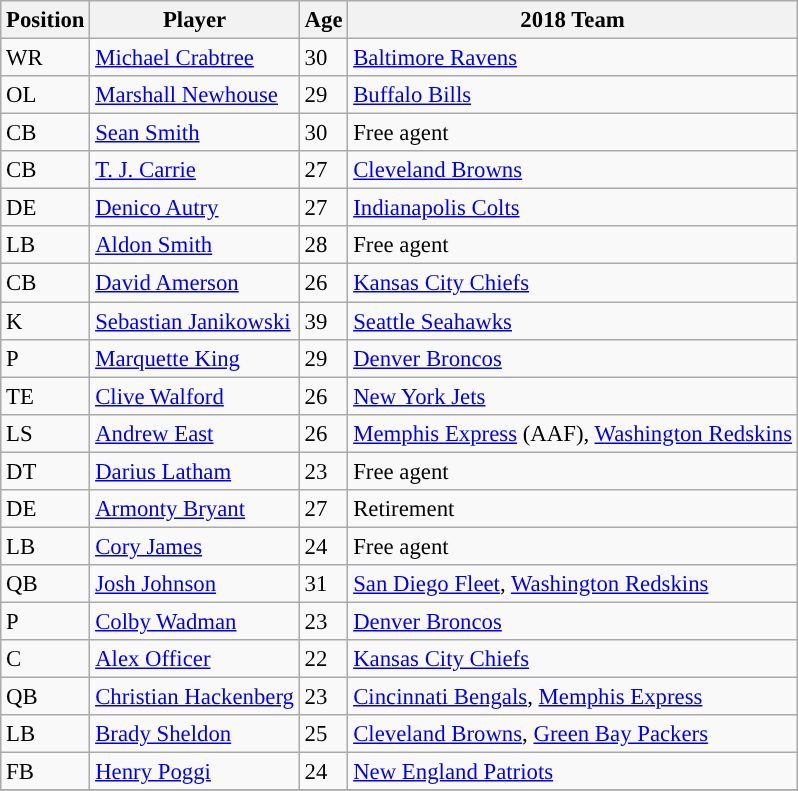<table class="wikitable" style="font-size: 95%; text-align: left">
<tr>
<th>Position</th>
<th>Player</th>
<th>Age</th>
<th>2018 Team</th>
</tr>
<tr>
<td>WR</td>
<td><a href='#'>Michael Crabtree</a></td>
<td>30</td>
<td><a href='#'>Baltimore Ravens</a></td>
</tr>
<tr>
<td>OL</td>
<td><a href='#'>Marshall Newhouse</a></td>
<td>29</td>
<td><a href='#'>Buffalo Bills</a></td>
</tr>
<tr>
<td>CB</td>
<td><a href='#'>Sean Smith</a></td>
<td>30</td>
<td>Free agent</td>
</tr>
<tr>
<td>CB</td>
<td><a href='#'>T. J. Carrie</a></td>
<td>27</td>
<td><a href='#'>Cleveland Browns</a></td>
</tr>
<tr>
<td>DE</td>
<td><a href='#'>Denico Autry</a></td>
<td>27</td>
<td><a href='#'>Indianapolis Colts</a></td>
</tr>
<tr>
<td>LB</td>
<td><a href='#'>Aldon Smith</a></td>
<td>28</td>
<td>Free agent</td>
</tr>
<tr>
<td>CB</td>
<td><a href='#'>David Amerson</a></td>
<td>26</td>
<td><a href='#'>Kansas City Chiefs</a></td>
</tr>
<tr>
<td>K</td>
<td><a href='#'>Sebastian Janikowski</a></td>
<td>39</td>
<td><a href='#'>Seattle Seahawks</a></td>
</tr>
<tr>
<td>P</td>
<td><a href='#'>Marquette King</a></td>
<td>29</td>
<td><a href='#'>Denver Broncos</a></td>
</tr>
<tr>
<td>TE</td>
<td><a href='#'>Clive Walford</a></td>
<td>26</td>
<td><a href='#'>New York Jets</a></td>
</tr>
<tr>
<td>LS</td>
<td><a href='#'>Andrew East</a></td>
<td>26</td>
<td><a href='#'>Memphis Express</a> (AAF), <a href='#'>Washington Redskins</a></td>
</tr>
<tr>
<td>DT</td>
<td><a href='#'>Darius Latham</a></td>
<td>23</td>
<td>Free agent</td>
</tr>
<tr>
<td>DE</td>
<td><a href='#'>Armonty Bryant</a></td>
<td>27</td>
<td>Retirement</td>
</tr>
<tr>
<td>LB</td>
<td><a href='#'>Cory James</a></td>
<td>24</td>
<td>Free agent</td>
</tr>
<tr>
<td>QB</td>
<td><a href='#'>Josh Johnson</a></td>
<td>31</td>
<td><a href='#'>San Diego Fleet</a>, <a href='#'>Washington Redskins</a></td>
</tr>
<tr>
<td>P</td>
<td><a href='#'>Colby Wadman</a></td>
<td>23</td>
<td><a href='#'>Denver Broncos</a></td>
</tr>
<tr>
<td>C</td>
<td><a href='#'>Alex Officer</a></td>
<td>22</td>
<td><a href='#'>Kansas City Chiefs</a></td>
</tr>
<tr>
<td>QB</td>
<td><a href='#'>Christian Hackenberg</a></td>
<td>23</td>
<td><a href='#'>Cincinnati Bengals</a>, <a href='#'>Memphis Express</a></td>
</tr>
<tr>
<td>LB</td>
<td><a href='#'>Brady Sheldon</a></td>
<td>25</td>
<td><a href='#'>Cleveland Browns</a>, <a href='#'>Green Bay Packers</a></td>
</tr>
<tr>
<td>FB</td>
<td><a href='#'>Henry Poggi</a></td>
<td>24</td>
<td><a href='#'>New England Patriots</a></td>
</tr>
<tr>
</tr>
</table>
